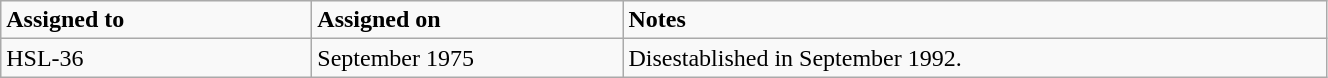<table class="wikitable" style="width: 70%;">
<tr>
<td style="width: 200px;"><strong>Assigned to</strong></td>
<td style="width: 200px;"><strong>Assigned on</strong></td>
<td><strong>Notes</strong></td>
</tr>
<tr>
<td>HSL-36</td>
<td>September 1975</td>
<td>Disestablished in September 1992.</td>
</tr>
</table>
